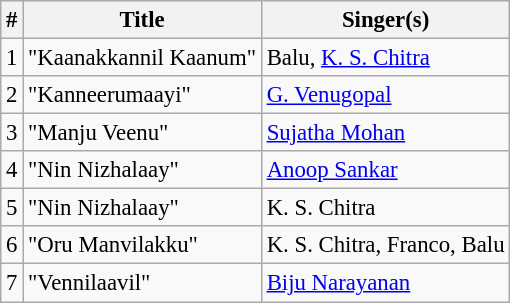<table class="wikitable" style="font-size:95%;">
<tr>
<th>#</th>
<th>Title</th>
<th>Singer(s)</th>
</tr>
<tr>
<td>1</td>
<td>"Kaanakkannil Kaanum"</td>
<td>Balu, <a href='#'>K. S. Chitra</a></td>
</tr>
<tr>
<td>2</td>
<td>"Kanneerumaayi"</td>
<td><a href='#'>G. Venugopal</a></td>
</tr>
<tr>
<td>3</td>
<td>"Manju Veenu"</td>
<td><a href='#'>Sujatha Mohan</a></td>
</tr>
<tr>
<td>4</td>
<td>"Nin Nizhalaay"</td>
<td><a href='#'>Anoop Sankar</a></td>
</tr>
<tr>
<td>5</td>
<td>"Nin Nizhalaay"</td>
<td>K. S. Chitra</td>
</tr>
<tr>
<td>6</td>
<td>"Oru Manvilakku"</td>
<td>K. S. Chitra, Franco, Balu</td>
</tr>
<tr>
<td>7</td>
<td>"Vennilaavil"</td>
<td><a href='#'>Biju Narayanan</a></td>
</tr>
</table>
